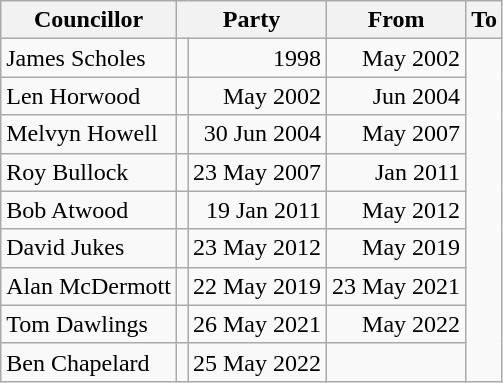<table class=wikitable>
<tr>
<th>Councillor</th>
<th colspan=2>Party</th>
<th>From</th>
<th>To</th>
</tr>
<tr>
<td>James Scholes</td>
<td></td>
<td align=right>1998</td>
<td align=right>May 2002</td>
</tr>
<tr>
<td>Len Horwood</td>
<td></td>
<td align=right>May 2002</td>
<td align=right>Jun 2004</td>
</tr>
<tr>
<td>Melvyn Howell</td>
<td></td>
<td align=right>30 Jun 2004</td>
<td align=right>May 2007</td>
</tr>
<tr>
<td>Roy Bullock</td>
<td></td>
<td align=right>23 May 2007</td>
<td align=right>Jan 2011</td>
</tr>
<tr>
<td>Bob Atwood</td>
<td></td>
<td align=right>19 Jan 2011</td>
<td align=right>May 2012</td>
</tr>
<tr>
<td>David Jukes</td>
<td></td>
<td align=right>23 May 2012</td>
<td align=right>May 2019</td>
</tr>
<tr>
<td>Alan McDermott</td>
<td></td>
<td align=right>22 May 2019</td>
<td align=right>23 May 2021</td>
</tr>
<tr>
<td>Tom Dawlings</td>
<td></td>
<td align=right>26 May 2021</td>
<td align=right>May 2022</td>
</tr>
<tr>
<td>Ben Chapelard</td>
<td></td>
<td align=right>25 May 2022</td>
<td></td>
</tr>
</table>
